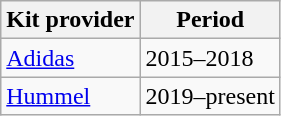<table class="wikitable">
<tr>
<th>Kit provider</th>
<th>Period</th>
</tr>
<tr>
<td> <a href='#'>Adidas</a></td>
<td>2015–2018</td>
</tr>
<tr>
<td> <a href='#'>Hummel</a></td>
<td>2019–present</td>
</tr>
</table>
